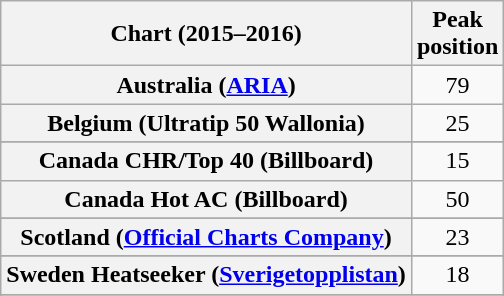<table class="wikitable sortable plainrowheaders" style="text-align:center">
<tr>
<th>Chart (2015–2016)</th>
<th>Peak<br> position</th>
</tr>
<tr>
<th scope="row">Australia (<a href='#'>ARIA</a>)</th>
<td>79</td>
</tr>
<tr>
<th scope="row">Belgium (Ultratip 50 Wallonia)</th>
<td>25</td>
</tr>
<tr>
</tr>
<tr>
<th scope="row">Canada CHR/Top 40 (Billboard)</th>
<td>15</td>
</tr>
<tr>
<th scope="row">Canada Hot AC (Billboard)</th>
<td>50</td>
</tr>
<tr>
</tr>
<tr>
<th scope="row">Scotland (<a href='#'>Official Charts Company</a>)</th>
<td>23</td>
</tr>
<tr>
</tr>
<tr>
<th scope="row">Sweden Heatseeker (<a href='#'>Sverigetopplistan</a>)</th>
<td>18</td>
</tr>
<tr>
</tr>
<tr>
</tr>
<tr>
</tr>
<tr>
</tr>
<tr>
</tr>
<tr>
</tr>
</table>
